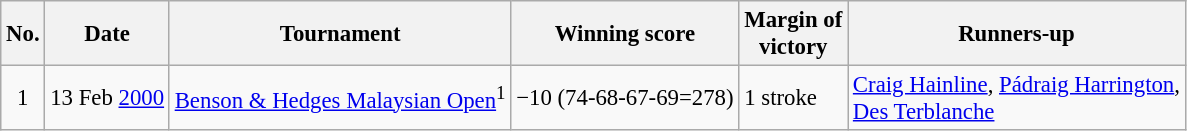<table class="wikitable" style="font-size:95%;">
<tr>
<th>No.</th>
<th>Date</th>
<th>Tournament</th>
<th>Winning score</th>
<th>Margin of<br>victory</th>
<th>Runners-up</th>
</tr>
<tr>
<td align=center>1</td>
<td align=right>13 Feb <a href='#'>2000</a></td>
<td><a href='#'>Benson & Hedges Malaysian Open</a><sup>1</sup></td>
<td>−10 (74-68-67-69=278)</td>
<td>1 stroke</td>
<td> <a href='#'>Craig Hainline</a>,  <a href='#'>Pádraig Harrington</a>,<br> <a href='#'>Des Terblanche</a></td>
</tr>
</table>
